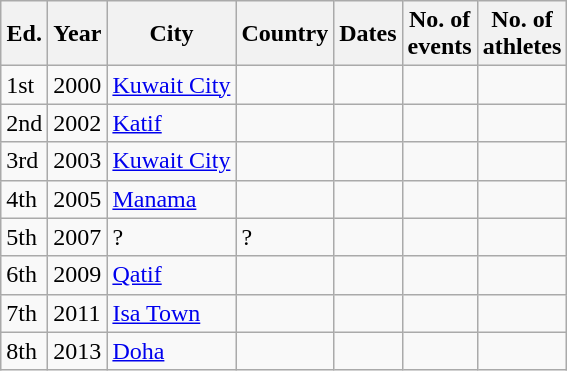<table class=wikitable>
<tr>
<th>Ed.</th>
<th>Year</th>
<th>City</th>
<th>Country</th>
<th>Dates</th>
<th>No. of<br>events</th>
<th>No. of<br>athletes</th>
</tr>
<tr>
<td>1st</td>
<td>2000</td>
<td><a href='#'>Kuwait City</a></td>
<td></td>
<td></td>
<td></td>
<td></td>
</tr>
<tr>
<td>2nd</td>
<td>2002</td>
<td><a href='#'>Katif</a></td>
<td></td>
<td></td>
<td></td>
<td></td>
</tr>
<tr>
<td>3rd</td>
<td>2003</td>
<td><a href='#'>Kuwait City</a></td>
<td></td>
<td></td>
<td></td>
<td></td>
</tr>
<tr>
<td>4th</td>
<td>2005</td>
<td><a href='#'>Manama</a></td>
<td></td>
<td></td>
<td></td>
<td></td>
</tr>
<tr>
<td>5th</td>
<td>2007</td>
<td>?</td>
<td>?</td>
<td></td>
<td></td>
<td></td>
</tr>
<tr>
<td>6th</td>
<td>2009</td>
<td><a href='#'>Qatif</a></td>
<td></td>
<td></td>
<td></td>
<td></td>
</tr>
<tr>
<td>7th</td>
<td>2011</td>
<td><a href='#'>Isa Town</a></td>
<td></td>
<td></td>
<td></td>
<td></td>
</tr>
<tr>
<td>8th</td>
<td>2013</td>
<td><a href='#'>Doha</a></td>
<td></td>
<td></td>
<td></td>
<td></td>
</tr>
</table>
